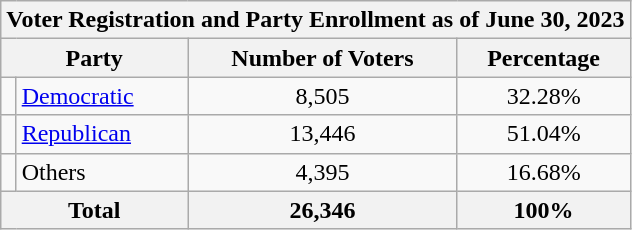<table class=wikitable>
<tr>
<th colspan = 6>Voter Registration and Party Enrollment as of June 30, 2023</th>
</tr>
<tr>
<th colspan = 2>Party</th>
<th>Number of Voters</th>
<th>Percentage</th>
</tr>
<tr>
<td></td>
<td><a href='#'>Democratic</a></td>
<td align = center>8,505</td>
<td align = center>32.28%</td>
</tr>
<tr>
<td></td>
<td><a href='#'>Republican</a></td>
<td align = center>13,446</td>
<td align = center>51.04%</td>
</tr>
<tr>
<td></td>
<td>Others</td>
<td align = center>4,395</td>
<td align = center>16.68%</td>
</tr>
<tr>
<th colspan = 2>Total</th>
<th align = center>26,346</th>
<th align = center>100%</th>
</tr>
</table>
